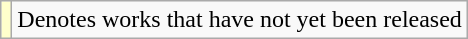<table class="wikitable">
<tr>
<td style="background:#FFFFCC;"></td>
<td>Denotes works that have not yet been released</td>
</tr>
</table>
